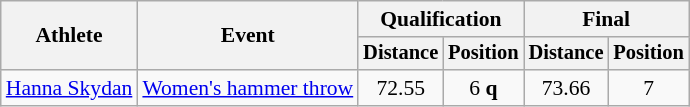<table class=wikitable style="font-size:90%">
<tr>
<th rowspan="2">Athlete</th>
<th rowspan="2">Event</th>
<th colspan="2">Qualification</th>
<th colspan="2">Final</th>
</tr>
<tr style="font-size:95%">
<th>Distance</th>
<th>Position</th>
<th>Distance</th>
<th>Position</th>
</tr>
<tr align=center>
<td align=left><a href='#'>Hanna Skydan</a></td>
<td align=left><a href='#'>Women's hammer throw</a></td>
<td>72.55</td>
<td>6 <strong>q</strong></td>
<td>73.66</td>
<td>7</td>
</tr>
</table>
